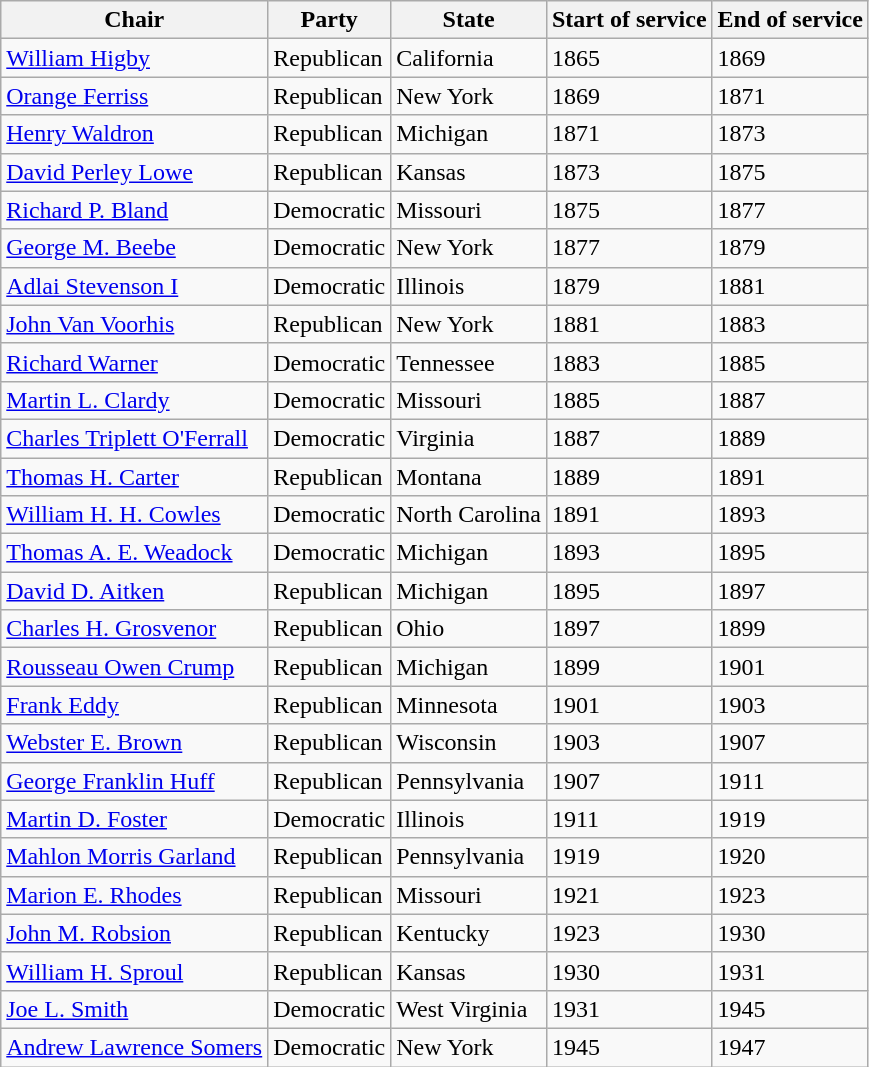<table class=wikitable>
<tr>
<th>Chair</th>
<th>Party</th>
<th>State</th>
<th>Start of service</th>
<th>End of service</th>
</tr>
<tr>
<td><a href='#'>William Higby</a></td>
<td>Republican</td>
<td>California</td>
<td>1865</td>
<td>1869</td>
</tr>
<tr>
<td><a href='#'>Orange Ferriss</a></td>
<td>Republican</td>
<td>New York</td>
<td>1869</td>
<td>1871</td>
</tr>
<tr>
<td><a href='#'>Henry Waldron</a></td>
<td>Republican</td>
<td>Michigan</td>
<td>1871</td>
<td>1873</td>
</tr>
<tr>
<td><a href='#'>David Perley Lowe</a></td>
<td>Republican</td>
<td>Kansas</td>
<td>1873</td>
<td>1875</td>
</tr>
<tr>
<td><a href='#'>Richard P. Bland</a></td>
<td>Democratic</td>
<td>Missouri</td>
<td>1875</td>
<td>1877</td>
</tr>
<tr>
<td><a href='#'>George M. Beebe</a></td>
<td>Democratic</td>
<td>New York</td>
<td>1877</td>
<td>1879</td>
</tr>
<tr>
<td><a href='#'>Adlai Stevenson I</a></td>
<td>Democratic</td>
<td>Illinois</td>
<td>1879</td>
<td>1881</td>
</tr>
<tr>
<td><a href='#'>John Van Voorhis</a></td>
<td>Republican</td>
<td>New York</td>
<td>1881</td>
<td>1883</td>
</tr>
<tr>
<td><a href='#'>Richard Warner</a></td>
<td>Democratic</td>
<td>Tennessee</td>
<td>1883</td>
<td>1885</td>
</tr>
<tr>
<td><a href='#'>Martin L. Clardy</a></td>
<td>Democratic</td>
<td>Missouri</td>
<td>1885</td>
<td>1887</td>
</tr>
<tr>
<td><a href='#'>Charles Triplett O'Ferrall</a></td>
<td>Democratic</td>
<td>Virginia</td>
<td>1887</td>
<td>1889</td>
</tr>
<tr>
<td><a href='#'>Thomas H. Carter</a></td>
<td>Republican</td>
<td>Montana</td>
<td>1889</td>
<td>1891</td>
</tr>
<tr>
<td><a href='#'>William H. H. Cowles</a></td>
<td>Democratic</td>
<td>North Carolina</td>
<td>1891</td>
<td>1893</td>
</tr>
<tr>
<td><a href='#'>Thomas A. E. Weadock</a></td>
<td>Democratic</td>
<td>Michigan</td>
<td>1893</td>
<td>1895</td>
</tr>
<tr>
<td><a href='#'>David D. Aitken</a></td>
<td>Republican</td>
<td>Michigan</td>
<td>1895</td>
<td>1897</td>
</tr>
<tr>
<td><a href='#'>Charles H. Grosvenor</a></td>
<td>Republican</td>
<td>Ohio</td>
<td>1897</td>
<td>1899</td>
</tr>
<tr>
<td><a href='#'>Rousseau Owen Crump</a></td>
<td>Republican</td>
<td>Michigan</td>
<td>1899</td>
<td>1901</td>
</tr>
<tr>
<td><a href='#'>Frank Eddy</a></td>
<td>Republican</td>
<td>Minnesota</td>
<td>1901</td>
<td>1903</td>
</tr>
<tr>
<td><a href='#'>Webster E. Brown</a></td>
<td>Republican</td>
<td>Wisconsin</td>
<td>1903</td>
<td>1907</td>
</tr>
<tr>
<td><a href='#'>George Franklin Huff</a></td>
<td>Republican</td>
<td>Pennsylvania</td>
<td>1907</td>
<td>1911</td>
</tr>
<tr>
<td><a href='#'>Martin D. Foster</a></td>
<td>Democratic</td>
<td>Illinois</td>
<td>1911</td>
<td>1919</td>
</tr>
<tr>
<td><a href='#'>Mahlon Morris Garland</a></td>
<td>Republican</td>
<td>Pennsylvania</td>
<td>1919</td>
<td>1920</td>
</tr>
<tr>
<td><a href='#'>Marion E. Rhodes</a></td>
<td>Republican</td>
<td>Missouri</td>
<td>1921</td>
<td>1923</td>
</tr>
<tr>
<td><a href='#'>John M. Robsion</a></td>
<td>Republican</td>
<td>Kentucky</td>
<td>1923</td>
<td>1930</td>
</tr>
<tr>
<td><a href='#'>William H. Sproul</a></td>
<td>Republican</td>
<td>Kansas</td>
<td>1930</td>
<td>1931</td>
</tr>
<tr>
<td><a href='#'>Joe L. Smith</a></td>
<td>Democratic</td>
<td>West Virginia</td>
<td>1931</td>
<td>1945</td>
</tr>
<tr>
<td><a href='#'>Andrew Lawrence Somers</a></td>
<td>Democratic</td>
<td>New York</td>
<td>1945</td>
<td>1947</td>
</tr>
</table>
